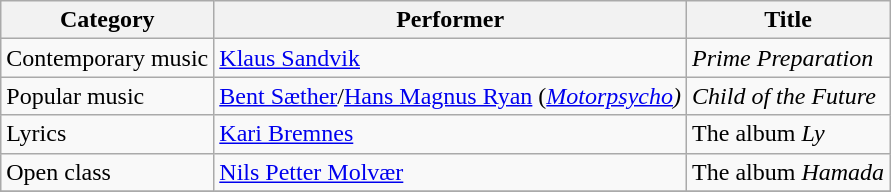<table class="wikitable">
<tr>
<th>Category</th>
<th>Performer</th>
<th>Title</th>
</tr>
<tr -->
<td>Contemporary music</td>
<td><a href='#'>Klaus Sandvik</a></td>
<td><em>Prime Preparation</em></td>
</tr>
<tr -->
<td>Popular music</td>
<td><a href='#'>Bent Sæther</a>/<a href='#'>Hans Magnus Ryan</a> (<em><a href='#'>Motorpsycho</a>)</em></td>
<td><em>Child of the Future</em></td>
</tr>
<tr -->
<td>Lyrics</td>
<td><a href='#'>Kari Bremnes</a></td>
<td>The album <em>Ly</em></td>
</tr>
<tr -->
<td>Open class</td>
<td><a href='#'>Nils Petter Molvær</a></td>
<td>The album <em>Hamada</em></td>
</tr>
<tr -->
</tr>
</table>
